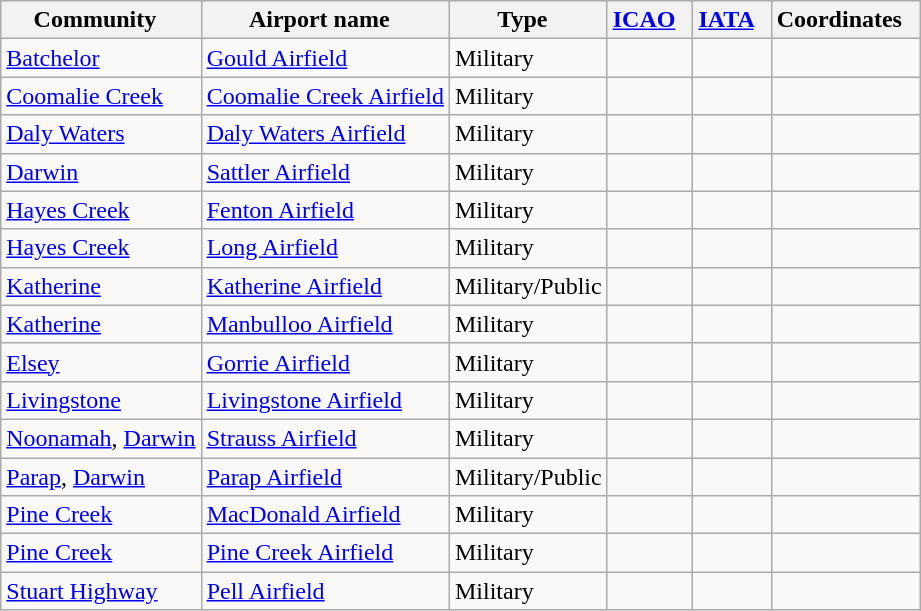<table class="wikitable sortable" style="width:auto;">
<tr>
<th width="*"><strong>Community</strong>  </th>
<th width="*"><strong>Airport name</strong>  </th>
<th width="*"><strong>Type</strong>  </th>
<th width="*"><strong><a href='#'>ICAO</a></strong>  </th>
<th width="*"><strong><a href='#'>IATA</a></strong>  </th>
<th width="*"><strong>Coordinates</strong>  </th>
</tr>
<tr>
<td><a href='#'>Batchelor</a></td>
<td><a href='#'>Gould Airfield</a></td>
<td>Military</td>
<td></td>
<td></td>
<td></td>
</tr>
<tr>
<td><a href='#'>Coomalie Creek</a></td>
<td><a href='#'>Coomalie Creek Airfield</a></td>
<td>Military</td>
<td></td>
<td></td>
<td></td>
</tr>
<tr>
<td><a href='#'>Daly Waters</a></td>
<td><a href='#'>Daly Waters Airfield</a></td>
<td>Military</td>
<td></td>
<td></td>
<td></td>
</tr>
<tr>
<td><a href='#'>Darwin</a></td>
<td><a href='#'>Sattler Airfield</a></td>
<td>Military</td>
<td></td>
<td></td>
<td></td>
</tr>
<tr>
<td><a href='#'>Hayes Creek</a></td>
<td><a href='#'>Fenton Airfield</a></td>
<td>Military</td>
<td></td>
<td></td>
<td></td>
</tr>
<tr>
<td><a href='#'>Hayes Creek</a></td>
<td><a href='#'>Long Airfield</a></td>
<td>Military</td>
<td></td>
<td></td>
<td></td>
</tr>
<tr>
<td><a href='#'>Katherine</a></td>
<td><a href='#'>Katherine Airfield</a></td>
<td>Military/Public</td>
<td></td>
<td></td>
<td></td>
</tr>
<tr>
<td><a href='#'>Katherine</a></td>
<td><a href='#'>Manbulloo Airfield</a></td>
<td>Military</td>
<td></td>
<td></td>
<td></td>
</tr>
<tr>
<td><a href='#'>Elsey</a></td>
<td><a href='#'>Gorrie Airfield</a></td>
<td>Military</td>
<td></td>
<td></td>
<td></td>
</tr>
<tr>
<td><a href='#'>Livingstone</a></td>
<td><a href='#'>Livingstone Airfield</a></td>
<td>Military</td>
<td></td>
<td></td>
<td></td>
</tr>
<tr>
<td><a href='#'>Noonamah</a>, <a href='#'>Darwin</a></td>
<td><a href='#'>Strauss Airfield</a></td>
<td>Military</td>
<td></td>
<td></td>
<td></td>
</tr>
<tr>
<td><a href='#'>Parap</a>, <a href='#'>Darwin</a></td>
<td><a href='#'>Parap Airfield</a></td>
<td>Military/Public</td>
<td></td>
<td></td>
<td></td>
</tr>
<tr>
<td><a href='#'>Pine Creek</a></td>
<td><a href='#'>MacDonald Airfield</a></td>
<td>Military</td>
<td></td>
<td></td>
<td></td>
</tr>
<tr>
<td><a href='#'>Pine Creek</a></td>
<td><a href='#'>Pine Creek Airfield</a></td>
<td>Military</td>
<td></td>
<td></td>
<td></td>
</tr>
<tr>
<td><a href='#'>Stuart Highway</a></td>
<td><a href='#'>Pell Airfield</a></td>
<td>Military</td>
<td></td>
<td></td>
<td></td>
</tr>
</table>
